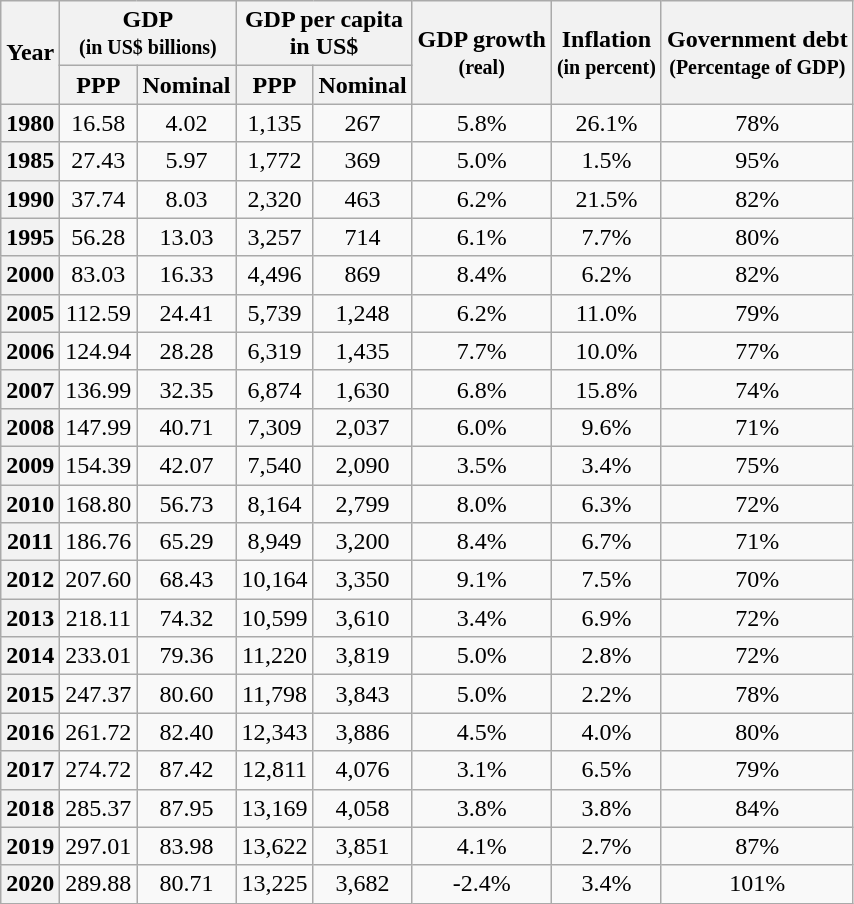<table class="wikitable sortable" " style="text-align: center;">
<tr>
<th rowspan=2>Year</th>
<th colspan=2>GDP<br><small>(in US$ billions)</small></th>
<th colspan=2>GDP per capita<br>in US$</th>
<th rowspan=2>GDP growth<br><small>(real)</small></th>
<th rowspan=2>Inflation<br><small>(in percent)</small></th>
<th rowspan=2>Government debt<br><small>(Percentage of GDP)</small></th>
</tr>
<tr>
<th>PPP</th>
<th>Nominal</th>
<th>PPP</th>
<th>Nominal</th>
</tr>
<tr>
<th>1980</th>
<td>16.58</td>
<td>4.02</td>
<td>1,135</td>
<td>267</td>
<td>5.8%</td>
<td>26.1%</td>
<td>78%</td>
</tr>
<tr>
<th>1985</th>
<td>27.43</td>
<td>5.97</td>
<td>1,772</td>
<td>369</td>
<td>5.0%</td>
<td>1.5%</td>
<td>95%</td>
</tr>
<tr>
<th>1990</th>
<td>37.74</td>
<td>8.03</td>
<td>2,320</td>
<td>463</td>
<td>6.2%</td>
<td>21.5%</td>
<td>82%</td>
</tr>
<tr>
<th>1995</th>
<td>56.28</td>
<td>13.03</td>
<td>3,257</td>
<td>714</td>
<td>6.1%</td>
<td>7.7%</td>
<td>80%</td>
</tr>
<tr>
<th>2000</th>
<td>83.03</td>
<td>16.33</td>
<td>4,496</td>
<td>869</td>
<td>8.4%</td>
<td>6.2%</td>
<td>82%</td>
</tr>
<tr>
<th>2005</th>
<td>112.59</td>
<td>24.41</td>
<td>5,739</td>
<td>1,248</td>
<td>6.2%</td>
<td>11.0%</td>
<td>79%</td>
</tr>
<tr>
<th>2006</th>
<td>124.94</td>
<td>28.28</td>
<td>6,319</td>
<td>1,435</td>
<td>7.7%</td>
<td>10.0%</td>
<td>77%</td>
</tr>
<tr>
<th>2007</th>
<td>136.99</td>
<td>32.35</td>
<td>6,874</td>
<td>1,630</td>
<td>6.8%</td>
<td>15.8%</td>
<td>74%</td>
</tr>
<tr>
<th>2008</th>
<td>147.99</td>
<td>40.71</td>
<td>7,309</td>
<td>2,037</td>
<td>6.0%</td>
<td>9.6%</td>
<td>71%</td>
</tr>
<tr>
<th>2009</th>
<td>154.39</td>
<td>42.07</td>
<td>7,540</td>
<td>2,090</td>
<td>3.5%</td>
<td>3.4%</td>
<td>75%</td>
</tr>
<tr>
<th>2010</th>
<td>168.80</td>
<td>56.73</td>
<td>8,164</td>
<td>2,799</td>
<td>8.0%</td>
<td>6.3%</td>
<td>72%</td>
</tr>
<tr>
<th>2011</th>
<td>186.76</td>
<td>65.29</td>
<td>8,949</td>
<td>3,200</td>
<td>8.4%</td>
<td>6.7%</td>
<td>71%</td>
</tr>
<tr>
<th>2012</th>
<td>207.60</td>
<td>68.43</td>
<td>10,164</td>
<td>3,350</td>
<td>9.1%</td>
<td>7.5%</td>
<td>70%</td>
</tr>
<tr>
<th>2013</th>
<td>218.11</td>
<td>74.32</td>
<td>10,599</td>
<td>3,610</td>
<td>3.4%</td>
<td>6.9%</td>
<td>72%</td>
</tr>
<tr>
<th>2014</th>
<td>233.01</td>
<td>79.36</td>
<td>11,220</td>
<td>3,819</td>
<td>5.0%</td>
<td>2.8%</td>
<td>72%</td>
</tr>
<tr>
<th>2015</th>
<td>247.37</td>
<td>80.60</td>
<td>11,798</td>
<td>3,843</td>
<td>5.0%</td>
<td>2.2%</td>
<td>78%</td>
</tr>
<tr>
<th>2016</th>
<td>261.72</td>
<td>82.40</td>
<td>12,343</td>
<td>3,886</td>
<td>4.5%</td>
<td>4.0%</td>
<td>80%</td>
</tr>
<tr>
<th>2017</th>
<td>274.72</td>
<td>87.42</td>
<td>12,811</td>
<td>4,076</td>
<td>3.1%</td>
<td>6.5%</td>
<td>79%</td>
</tr>
<tr>
<th>2018</th>
<td>285.37</td>
<td>87.95</td>
<td>13,169</td>
<td>4,058</td>
<td>3.8%</td>
<td>3.8%</td>
<td>84%</td>
</tr>
<tr>
<th>2019</th>
<td>297.01</td>
<td>83.98</td>
<td>13,622</td>
<td>3,851</td>
<td>4.1%</td>
<td>2.7%</td>
<td>87%</td>
</tr>
<tr>
<th>2020</th>
<td>289.88</td>
<td>80.71</td>
<td>13,225</td>
<td>3,682</td>
<td>-2.4%</td>
<td>3.4%</td>
<td>101%</td>
</tr>
</table>
